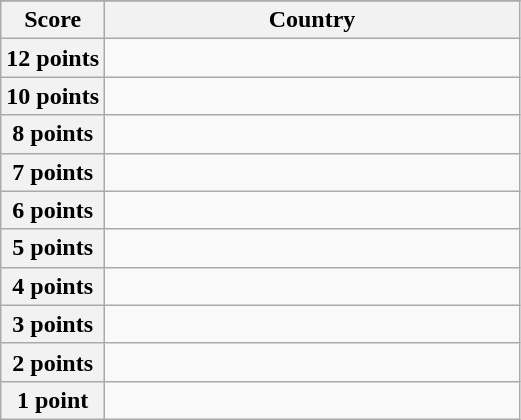<table class="wikitable">
<tr>
</tr>
<tr>
<th scope="col" width="20%">Score</th>
<th scope="col">Country</th>
</tr>
<tr>
<th scope="row">12 points</th>
<td></td>
</tr>
<tr>
<th scope="row">10 points</th>
<td></td>
</tr>
<tr>
<th scope="row">8 points</th>
<td></td>
</tr>
<tr>
<th scope="row">7 points</th>
<td></td>
</tr>
<tr>
<th scope="row">6 points</th>
<td></td>
</tr>
<tr>
<th scope="row">5 points</th>
<td></td>
</tr>
<tr>
<th scope="row">4 points</th>
<td></td>
</tr>
<tr>
<th scope="row">3 points</th>
<td></td>
</tr>
<tr>
<th scope="row">2 points</th>
<td></td>
</tr>
<tr>
<th scope="row">1 point</th>
<td></td>
</tr>
</table>
